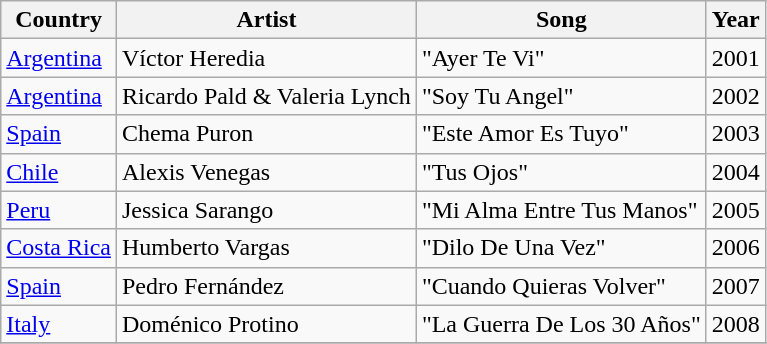<table class="wikitable">
<tr>
<th>Country</th>
<th>Artist</th>
<th>Song</th>
<th>Year</th>
</tr>
<tr>
<td><a href='#'>Argentina</a></td>
<td>Víctor Heredia</td>
<td>"Ayer Te Vi"</td>
<td>2001</td>
</tr>
<tr>
<td><a href='#'>Argentina</a></td>
<td>Ricardo Pald & Valeria Lynch</td>
<td>"Soy Tu Angel"</td>
<td>2002</td>
</tr>
<tr>
<td><a href='#'>Spain</a></td>
<td>Chema Puron</td>
<td>"Este Amor Es Tuyo"</td>
<td>2003</td>
</tr>
<tr>
<td><a href='#'>Chile</a></td>
<td>Alexis Venegas</td>
<td>"Tus Ojos"</td>
<td>2004</td>
</tr>
<tr>
<td><a href='#'>Peru</a></td>
<td>Jessica Sarango</td>
<td>"Mi Alma Entre Tus Manos"</td>
<td>2005</td>
</tr>
<tr>
<td><a href='#'>Costa Rica</a></td>
<td>Humberto Vargas</td>
<td>"Dilo De Una Vez"</td>
<td>2006</td>
</tr>
<tr>
<td><a href='#'>Spain</a></td>
<td>Pedro Fernández</td>
<td>"Cuando Quieras Volver"</td>
<td>2007</td>
</tr>
<tr>
<td><a href='#'>Italy</a></td>
<td>Doménico Protino</td>
<td>"La Guerra De Los 30 Años"</td>
<td>2008</td>
</tr>
<tr>
</tr>
</table>
